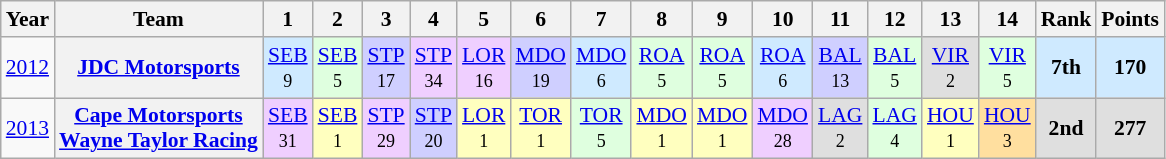<table class="wikitable" style="text-align:center; font-size:90%">
<tr>
<th>Year</th>
<th>Team</th>
<th>1</th>
<th>2</th>
<th>3</th>
<th>4</th>
<th>5</th>
<th>6</th>
<th>7</th>
<th>8</th>
<th>9</th>
<th>10</th>
<th>11</th>
<th>12</th>
<th>13</th>
<th>14</th>
<th>Rank</th>
<th>Points</th>
</tr>
<tr>
<td><a href='#'>2012</a></td>
<th><a href='#'>JDC Motorsports</a></th>
<td style="background:#CFEAFF;"><a href='#'>SEB</a><br><small>9</small></td>
<td style="background:#DFFFDF;"><a href='#'>SEB</a><br><small>5</small></td>
<td style="background:#CFCFFF;"><a href='#'>STP</a><br><small>17</small></td>
<td style="background:#EFCFFF;"><a href='#'>STP</a><br><small>34</small></td>
<td style="background:#EFCFFF;"><a href='#'>LOR</a><br><small>16</small></td>
<td style="background:#CFCFFF;"><a href='#'>MDO</a><br><small>19</small></td>
<td style="background:#CFEAFF;"><a href='#'>MDO</a><br><small>6</small></td>
<td style="background:#DFFFDF;"><a href='#'>ROA</a><br><small>5</small></td>
<td style="background:#DFFFDF;"><a href='#'>ROA</a><br><small>5</small></td>
<td style="background:#CFEAFF;"><a href='#'>ROA</a><br><small>6</small></td>
<td style="background:#CFCFFF;"><a href='#'>BAL</a><br><small>13</small></td>
<td style="background:#DFFFDF;"><a href='#'>BAL</a><br><small>5</small></td>
<td style="background:#DFDFDF;"><a href='#'>VIR</a><br><small>2</small></td>
<td style="background:#DFFFDF;"><a href='#'>VIR</a><br><small>5</small></td>
<td style="background:#CFEAFF;"><strong>7th</strong></td>
<td style="background:#CFEAFF;"><strong>170</strong></td>
</tr>
<tr>
<td><a href='#'>2013</a></td>
<th><a href='#'>Cape Motorsports</a> <br> <a href='#'>Wayne Taylor Racing</a></th>
<td style="background:#EFCFFF;"><a href='#'>SEB</a><br><small>31</small></td>
<td style="background:#FFFFBF;"><a href='#'>SEB</a><br><small>1</small></td>
<td style="background:#EFCFFF;"><a href='#'>STP</a><br><small>29</small></td>
<td style="background:#CFCFFF;"><a href='#'>STP</a><br><small>20</small></td>
<td style="background:#FFFFBF;"><a href='#'>LOR</a><br><small>1</small></td>
<td style="background:#FFFFBF;"><a href='#'>TOR</a><br><small>1</small></td>
<td style="background:#DFFFDF;"><a href='#'>TOR</a><br><small>5</small></td>
<td style="background:#FFFFBF;"><a href='#'>MDO</a><br><small>1</small></td>
<td style="background:#FFFFBF;"><a href='#'>MDO</a><br><small>1</small></td>
<td style="background:#EFCFFF;"><a href='#'>MDO</a><br><small>28</small></td>
<td style="background:#DFDFDF;"><a href='#'>LAG</a><br><small>2</small></td>
<td style="background:#DFFFDF;"><a href='#'>LAG</a><br><small>4</small></td>
<td style="background:#FFFFBF;"><a href='#'>HOU</a><br><small>1</small></td>
<td style="background:#FFDF9F;"><a href='#'>HOU</a><br><small>3</small></td>
<td style="background:#DFDFDF;"><strong>2nd</strong></td>
<td style="background:#DFDFDF;"><strong>277</strong></td>
</tr>
</table>
